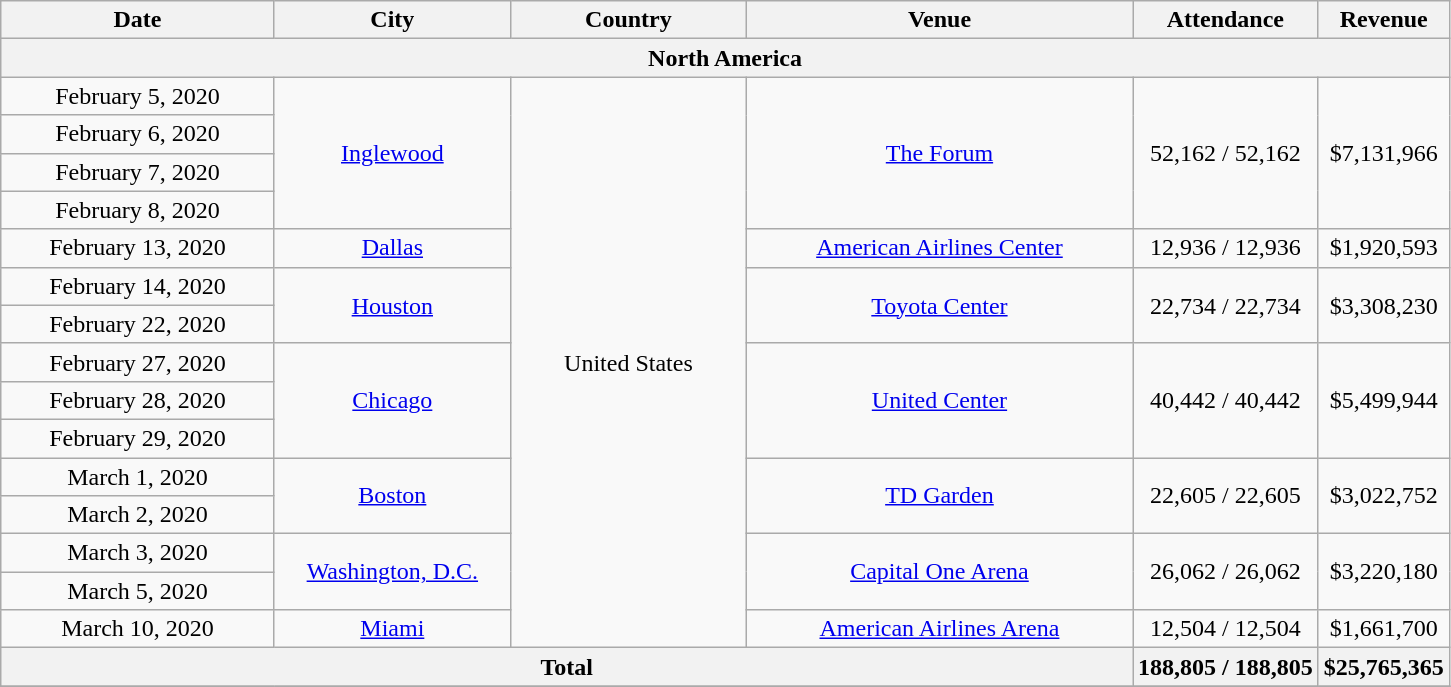<table class="wikitable" style="text-align:center;">
<tr>
<th style="width:175px;">Date</th>
<th style="width:150px;">City</th>
<th style="width:150px;">Country</th>
<th style="width:250px;">Venue</th>
<th>Attendance</th>
<th>Revenue</th>
</tr>
<tr>
<th colspan="6">North America</th>
</tr>
<tr>
<td>February 5, 2020</td>
<td rowspan="4"><a href='#'>Inglewood</a></td>
<td rowspan="15">United States</td>
<td rowspan="4"><a href='#'>The Forum</a></td>
<td rowspan="4">52,162 / 52,162</td>
<td rowspan="4">$7,131,966</td>
</tr>
<tr>
<td>February 6, 2020</td>
</tr>
<tr>
<td>February 7, 2020</td>
</tr>
<tr>
<td>February 8, 2020</td>
</tr>
<tr>
<td>February 13, 2020</td>
<td><a href='#'>Dallas</a></td>
<td><a href='#'>American Airlines Center</a></td>
<td>12,936 / 12,936</td>
<td>$1,920,593</td>
</tr>
<tr>
<td>February 14, 2020</td>
<td rowspan="2"><a href='#'>Houston</a></td>
<td rowspan="2"><a href='#'>Toyota Center</a></td>
<td rowspan="2">22,734 / 22,734</td>
<td rowspan="2">$3,308,230</td>
</tr>
<tr>
<td>February 22, 2020</td>
</tr>
<tr>
<td>February 27, 2020</td>
<td rowspan="3"><a href='#'>Chicago</a></td>
<td rowspan="3"><a href='#'>United Center</a></td>
<td rowspan="3">40,442 / 40,442</td>
<td rowspan="3">$5,499,944</td>
</tr>
<tr>
<td>February 28, 2020</td>
</tr>
<tr>
<td>February 29, 2020</td>
</tr>
<tr>
<td>March 1, 2020</td>
<td rowspan="2"><a href='#'>Boston</a></td>
<td rowspan="2"><a href='#'>TD Garden</a></td>
<td rowspan="2">22,605 / 22,605</td>
<td rowspan="2">$3,022,752</td>
</tr>
<tr>
<td>March 2, 2020</td>
</tr>
<tr>
<td>March 3, 2020</td>
<td rowspan="2"><a href='#'>Washington, D.C.</a></td>
<td rowspan="2"><a href='#'>Capital One Arena</a></td>
<td rowspan="2">26,062 / 26,062</td>
<td rowspan="2">$3,220,180</td>
</tr>
<tr>
<td>March 5, 2020</td>
</tr>
<tr>
<td>March 10, 2020</td>
<td><a href='#'>Miami</a></td>
<td><a href='#'>American Airlines Arena</a></td>
<td>12,504 / 12,504</td>
<td>$1,661,700</td>
</tr>
<tr>
<th colspan="4">Total</th>
<th>188,805 / 188,805</th>
<th>$25,765,365</th>
</tr>
<tr>
</tr>
</table>
